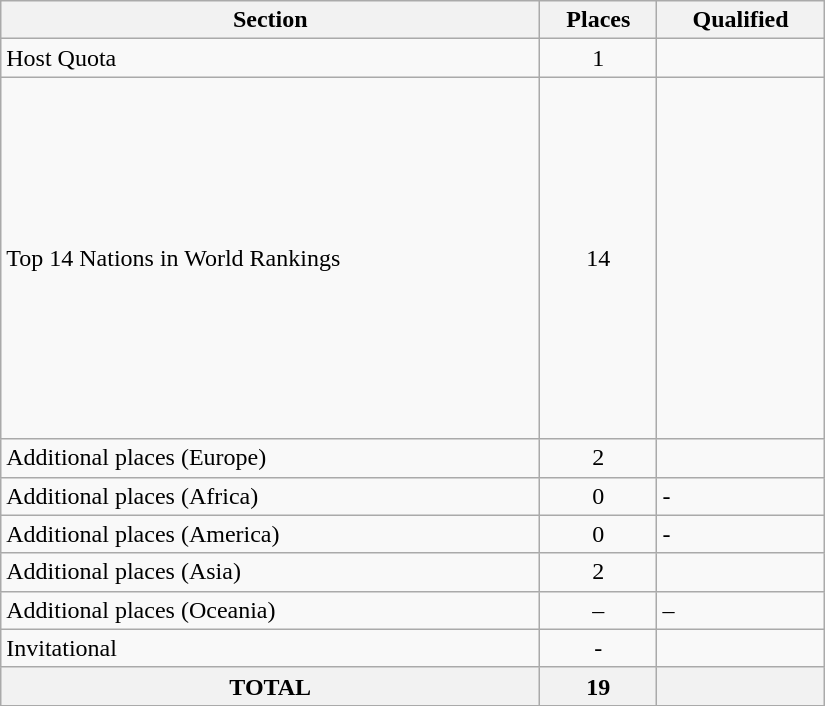<table class="wikitable" width=550>
<tr>
<th>Section</th>
<th>Places</th>
<th>Qualified</th>
</tr>
<tr>
<td>Host Quota</td>
<td align="center">1</td>
<td></td>
</tr>
<tr>
<td>Top 14 Nations in World Rankings</td>
<td align="center">14</td>
<td><br><br><br><br><br><br><br><br><br><br><br><br><br></td>
</tr>
<tr>
<td>Additional places (Europe)</td>
<td align="center">2</td>
<td><br></td>
</tr>
<tr>
<td>Additional places (Africa)</td>
<td align="center">0</td>
<td>-</td>
</tr>
<tr>
<td>Additional places (America)</td>
<td align="center">0</td>
<td>-</td>
</tr>
<tr>
<td>Additional places (Asia)</td>
<td align="center">2</td>
<td><br></td>
</tr>
<tr>
<td>Additional places (Oceania)</td>
<td align="center">–</td>
<td>–</td>
</tr>
<tr>
<td>Invitational</td>
<td align="center">-</td>
<td></td>
</tr>
<tr>
<th>TOTAL</th>
<th>19</th>
<th></th>
</tr>
</table>
